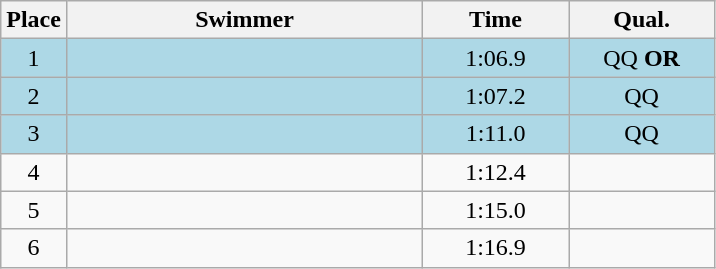<table class=wikitable style="text-align:center">
<tr>
<th>Place</th>
<th width=230>Swimmer</th>
<th width=90>Time</th>
<th width=90>Qual.</th>
</tr>
<tr bgcolor=lightblue>
<td>1</td>
<td align=left></td>
<td>1:06.9</td>
<td>QQ <strong>OR</strong></td>
</tr>
<tr bgcolor=lightblue>
<td>2</td>
<td align=left></td>
<td>1:07.2</td>
<td>QQ</td>
</tr>
<tr bgcolor=lightblue>
<td>3</td>
<td align=left></td>
<td>1:11.0</td>
<td>QQ</td>
</tr>
<tr>
<td>4</td>
<td align=left></td>
<td>1:12.4</td>
<td></td>
</tr>
<tr>
<td>5</td>
<td align=left></td>
<td>1:15.0</td>
<td></td>
</tr>
<tr>
<td>6</td>
<td align=left></td>
<td>1:16.9</td>
<td></td>
</tr>
</table>
